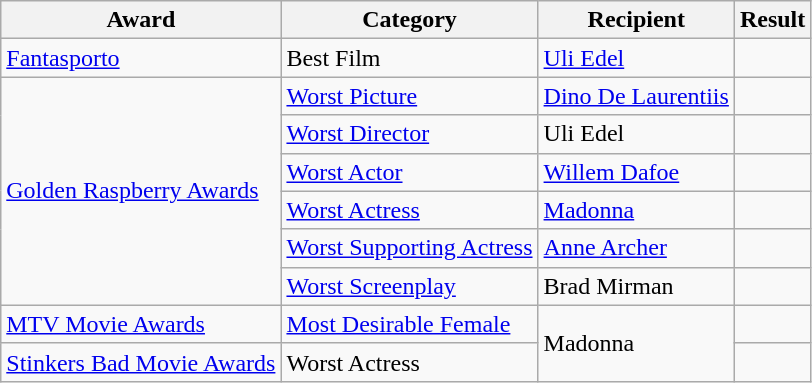<table class="wikitable">
<tr>
<th>Award</th>
<th>Category</th>
<th>Recipient</th>
<th>Result</th>
</tr>
<tr>
<td><a href='#'>Fantasporto</a></td>
<td>Best Film</td>
<td><a href='#'>Uli Edel</a></td>
<td></td>
</tr>
<tr>
<td rowspan="6"><a href='#'>Golden Raspberry Awards</a></td>
<td><a href='#'>Worst Picture</a></td>
<td><a href='#'>Dino De Laurentiis</a></td>
<td></td>
</tr>
<tr>
<td><a href='#'>Worst Director</a></td>
<td>Uli Edel</td>
<td></td>
</tr>
<tr>
<td><a href='#'>Worst Actor</a></td>
<td><a href='#'>Willem Dafoe</a></td>
<td></td>
</tr>
<tr>
<td><a href='#'>Worst Actress</a></td>
<td><a href='#'>Madonna</a></td>
<td></td>
</tr>
<tr>
<td><a href='#'>Worst Supporting Actress</a></td>
<td><a href='#'>Anne Archer</a></td>
<td></td>
</tr>
<tr>
<td><a href='#'>Worst Screenplay</a></td>
<td>Brad Mirman</td>
<td></td>
</tr>
<tr>
<td><a href='#'>MTV Movie Awards</a></td>
<td><a href='#'>Most Desirable Female</a></td>
<td rowspan="2">Madonna</td>
<td></td>
</tr>
<tr>
<td><a href='#'>Stinkers Bad Movie Awards</a></td>
<td>Worst Actress</td>
<td></td>
</tr>
</table>
